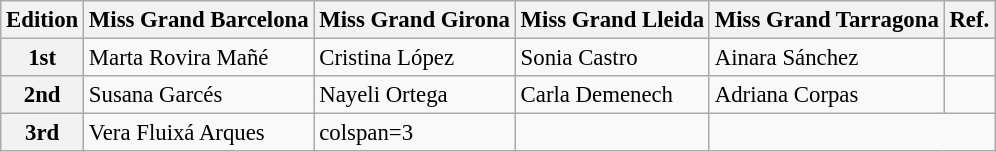<table class="wikitable defaultcenter" style="font-size:95%;">
<tr>
<th>Edition</th>
<th>Miss Grand Barcelona</th>
<th>Miss Grand Girona</th>
<th>Miss Grand Lleida</th>
<th>Miss Grand Tarragona</th>
<th>Ref.</th>
</tr>
<tr>
<th>1st</th>
<td>Marta Rovira Mañé</td>
<td>Cristina López</td>
<td>Sonia Castro</td>
<td>Ainara Sánchez</td>
<td></td>
</tr>
<tr>
<th>2nd</th>
<td>Susana Garcés</td>
<td>Nayeli Ortega</td>
<td>Carla Demenech</td>
<td>Adriana Corpas</td>
<td></td>
</tr>
<tr>
<th>3rd</th>
<td>Vera Fluixá Arques</td>
<td>colspan=3 </td>
<td></td>
</tr>
</table>
